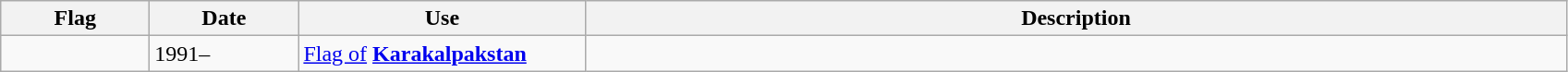<table class="wikitable" style="background:#FFFFF;">
<tr>
<th style="width:100px;">Flag</th>
<th style="width:100px;">Date</th>
<th style="width:200px;">Use</th>
<th style="width:700px;">Description</th>
</tr>
<tr>
<td></td>
<td>1991–</td>
<td><a href='#'>Flag of</a> <strong><a href='#'>Karakalpakstan</a></strong></td>
<td></td>
</tr>
</table>
